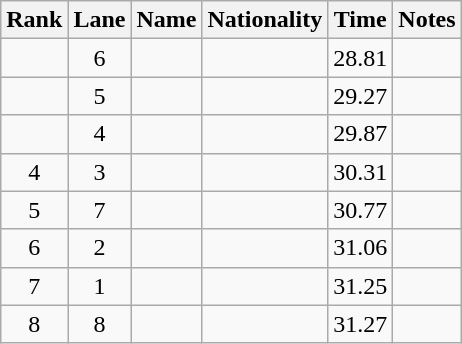<table class="wikitable sortable" style="text-align:center">
<tr>
<th>Rank</th>
<th>Lane</th>
<th>Name</th>
<th>Nationality</th>
<th>Time</th>
<th>Notes</th>
</tr>
<tr>
<td></td>
<td>6</td>
<td align=left></td>
<td align=left></td>
<td>28.81</td>
<td></td>
</tr>
<tr>
<td></td>
<td>5</td>
<td align=left></td>
<td align=left></td>
<td>29.27</td>
<td></td>
</tr>
<tr>
<td></td>
<td>4</td>
<td align=left></td>
<td align=left></td>
<td>29.87</td>
<td></td>
</tr>
<tr>
<td>4</td>
<td>3</td>
<td align=left></td>
<td align=left></td>
<td>30.31</td>
<td></td>
</tr>
<tr>
<td>5</td>
<td>7</td>
<td align=left></td>
<td align=left></td>
<td>30.77</td>
<td></td>
</tr>
<tr>
<td>6</td>
<td>2</td>
<td align=left></td>
<td align=left></td>
<td>31.06</td>
<td></td>
</tr>
<tr>
<td>7</td>
<td>1</td>
<td align=left></td>
<td align=left></td>
<td>31.25</td>
<td></td>
</tr>
<tr>
<td>8</td>
<td>8</td>
<td align=left></td>
<td align=left></td>
<td>31.27</td>
<td></td>
</tr>
</table>
